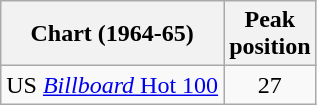<table class="wikitable sortable">
<tr>
<th>Chart (1964-65)</th>
<th>Peak<br>position</th>
</tr>
<tr>
<td>US <a href='#'><em>Billboard</em> Hot 100</a></td>
<td align="center">27</td>
</tr>
</table>
